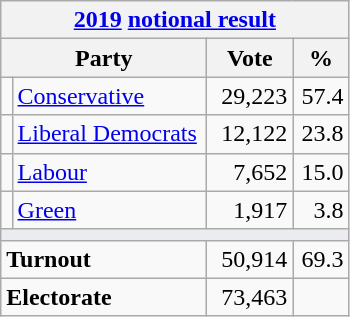<table class="wikitable">
<tr>
<th colspan="4"><a href='#'>2019</a> <a href='#'>notional result</a></th>
</tr>
<tr>
<th bgcolor="#DDDDFF" width="130px" colspan="2">Party</th>
<th bgcolor="#DDDDFF" width="50px">Vote</th>
<th bgcolor="#DDDDFF" width="30px">%</th>
</tr>
<tr>
<td></td>
<td><a href='#'>Conservative</a></td>
<td align=right>29,223</td>
<td align=right>57.4</td>
</tr>
<tr>
<td></td>
<td><a href='#'>Liberal Democrats</a></td>
<td align=right>12,122</td>
<td align=right>23.8</td>
</tr>
<tr>
<td></td>
<td><a href='#'>Labour</a></td>
<td align=right>7,652</td>
<td align=right>15.0</td>
</tr>
<tr>
<td></td>
<td><a href='#'>Green</a></td>
<td align=right>1,917</td>
<td align=right>3.8</td>
</tr>
<tr>
<td colspan="4" bgcolor="#EAECF0"></td>
</tr>
<tr>
<td colspan="2"><strong>Turnout</strong></td>
<td align=right>50,914</td>
<td align=right>69.3</td>
</tr>
<tr>
<td colspan="2"><strong>Electorate</strong></td>
<td align=right>73,463</td>
</tr>
</table>
